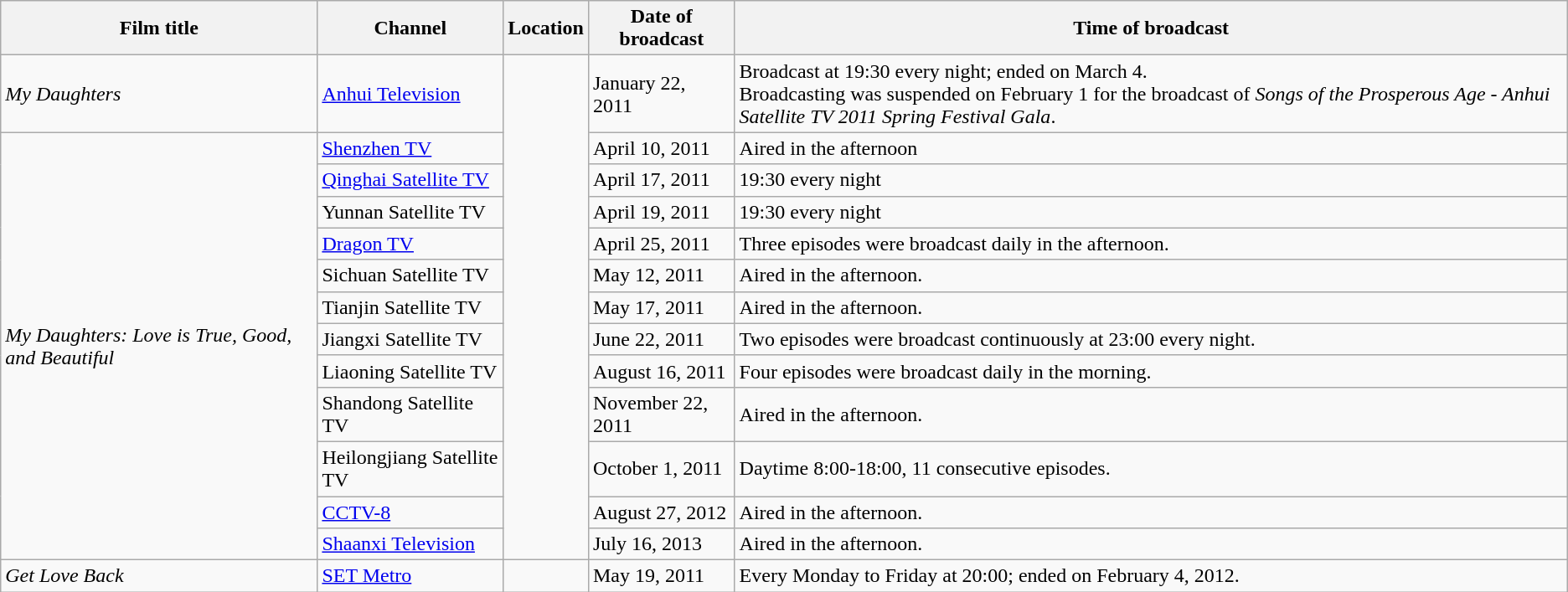<table class="wikitable">
<tr>
<th>Film title</th>
<th>Channel</th>
<th>Location</th>
<th>Date of broadcast</th>
<th>Time of broadcast</th>
</tr>
<tr>
<td><em>My Daughters</em></td>
<td><a href='#'>Anhui Television</a></td>
<td rowspan="13"></td>
<td>January 22, 2011</td>
<td>Broadcast at 19:30 every night; ended on March 4.<br>Broadcasting was suspended on February 1 for the broadcast of <em>Songs of the Prosperous Age - Anhui Satellite TV 2011 Spring Festival Gala</em>.</td>
</tr>
<tr>
<td rowspan="12"><em>My Daughters: Love is True, Good, and Beautiful</em></td>
<td><a href='#'>Shenzhen TV</a></td>
<td>April 10, 2011</td>
<td>Aired in the afternoon</td>
</tr>
<tr>
<td><a href='#'>Qinghai Satellite TV</a></td>
<td>April 17, 2011</td>
<td>19:30 every night</td>
</tr>
<tr>
<td>Yunnan Satellite TV</td>
<td>April 19, 2011</td>
<td>19:30 every night</td>
</tr>
<tr>
<td><a href='#'>Dragon TV</a></td>
<td>April 25, 2011</td>
<td>Three episodes were broadcast daily in the afternoon.</td>
</tr>
<tr>
<td>Sichuan Satellite TV</td>
<td>May 12, 2011</td>
<td>Aired in the afternoon.</td>
</tr>
<tr>
<td>Tianjin Satellite TV</td>
<td>May 17, 2011</td>
<td>Aired in the afternoon.</td>
</tr>
<tr>
<td>Jiangxi Satellite TV</td>
<td>June 22, 2011</td>
<td>Two episodes were broadcast continuously at 23:00 every night.</td>
</tr>
<tr>
<td>Liaoning Satellite TV</td>
<td>August 16, 2011</td>
<td>Four episodes were broadcast daily in the morning.</td>
</tr>
<tr>
<td>Shandong Satellite TV</td>
<td>November 22, 2011</td>
<td>Aired in the afternoon.</td>
</tr>
<tr>
<td>Heilongjiang Satellite TV</td>
<td>October 1, 2011</td>
<td>Daytime 8:00-18:00, 11 consecutive episodes.</td>
</tr>
<tr>
<td><a href='#'>CCTV-8</a></td>
<td>August 27, 2012</td>
<td>Aired in the afternoon.</td>
</tr>
<tr>
<td><a href='#'>Shaanxi Television</a></td>
<td>July 16, 2013</td>
<td>Aired in the afternoon.</td>
</tr>
<tr>
<td><em>Get Love Back</em></td>
<td><a href='#'>SET Metro</a></td>
<td></td>
<td>May 19, 2011</td>
<td>Every Monday to Friday at 20:00; ended on February 4, 2012.</td>
</tr>
</table>
